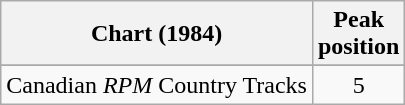<table class="wikitable sortable">
<tr>
<th align="left">Chart (1984)</th>
<th align="center">Peak<br>position</th>
</tr>
<tr>
</tr>
<tr>
<td align="left">Canadian <em>RPM</em> Country Tracks</td>
<td align="center">5</td>
</tr>
</table>
